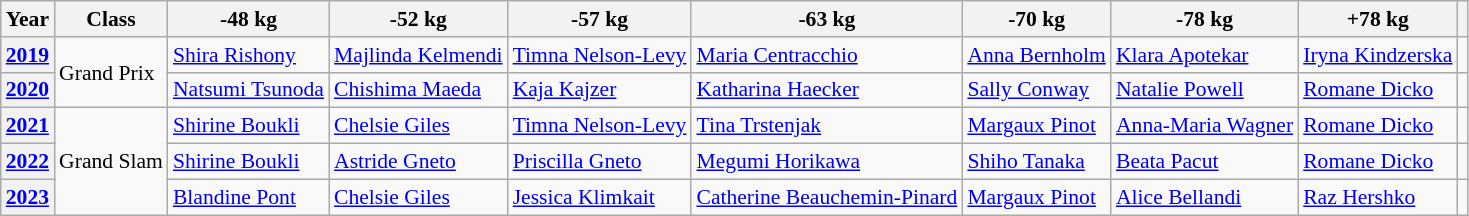<table class=wikitable style="font-size:90%;">
<tr>
<th>Year</th>
<th>Class</th>
<th>-48 kg</th>
<th>-52 kg</th>
<th>-57 kg</th>
<th>-63 kg</th>
<th>-70 kg</th>
<th>-78 kg</th>
<th>+78 kg</th>
<th></th>
</tr>
<tr>
<th><a href='#'>2019</a></th>
<td rowspan=2>Grand Prix</td>
<td> <a href='#'>Shira Rishony</a></td>
<td> <a href='#'>Majlinda Kelmendi</a></td>
<td> <a href='#'>Timna Nelson-Levy</a></td>
<td> <a href='#'>Maria Centracchio</a></td>
<td> <a href='#'>Anna Bernholm</a></td>
<td> <a href='#'>Klara Apotekar</a></td>
<td> <a href='#'>Iryna Kindzerska</a></td>
<td></td>
</tr>
<tr>
<th><a href='#'>2020</a></th>
<td> <a href='#'>Natsumi Tsunoda</a></td>
<td> <a href='#'>Chishima Maeda</a></td>
<td> <a href='#'>Kaja Kajzer</a></td>
<td> <a href='#'>Katharina Haecker</a></td>
<td> <a href='#'>Sally Conway</a></td>
<td> <a href='#'>Natalie Powell</a></td>
<td> <a href='#'>Romane Dicko</a></td>
<td></td>
</tr>
<tr>
<th><a href='#'>2021</a></th>
<td rowspan=3>Grand Slam</td>
<td> <a href='#'>Shirine Boukli</a></td>
<td> <a href='#'>Chelsie Giles</a></td>
<td> <a href='#'>Timna Nelson-Levy</a></td>
<td> <a href='#'>Tina Trstenjak</a></td>
<td> <a href='#'>Margaux Pinot</a></td>
<td> <a href='#'>Anna-Maria Wagner</a></td>
<td> <a href='#'>Romane Dicko</a></td>
<td></td>
</tr>
<tr>
<th><a href='#'>2022</a></th>
<td> <a href='#'>Shirine Boukli</a></td>
<td> <a href='#'>Astride Gneto</a></td>
<td> <a href='#'>Priscilla Gneto</a></td>
<td> <a href='#'>Megumi Horikawa</a></td>
<td> <a href='#'>Shiho Tanaka</a></td>
<td> <a href='#'>Beata Pacut</a></td>
<td> <a href='#'>Romane Dicko</a></td>
<td></td>
</tr>
<tr>
<th><a href='#'>2023</a></th>
<td> <a href='#'>Blandine Pont</a></td>
<td> <a href='#'>Chelsie Giles</a></td>
<td> <a href='#'>Jessica Klimkait</a></td>
<td> <a href='#'>Catherine Beauchemin-Pinard</a></td>
<td> <a href='#'>Margaux Pinot</a></td>
<td> <a href='#'>Alice Bellandi</a></td>
<td> <a href='#'>Raz Hershko</a></td>
<td></td>
</tr>
</table>
